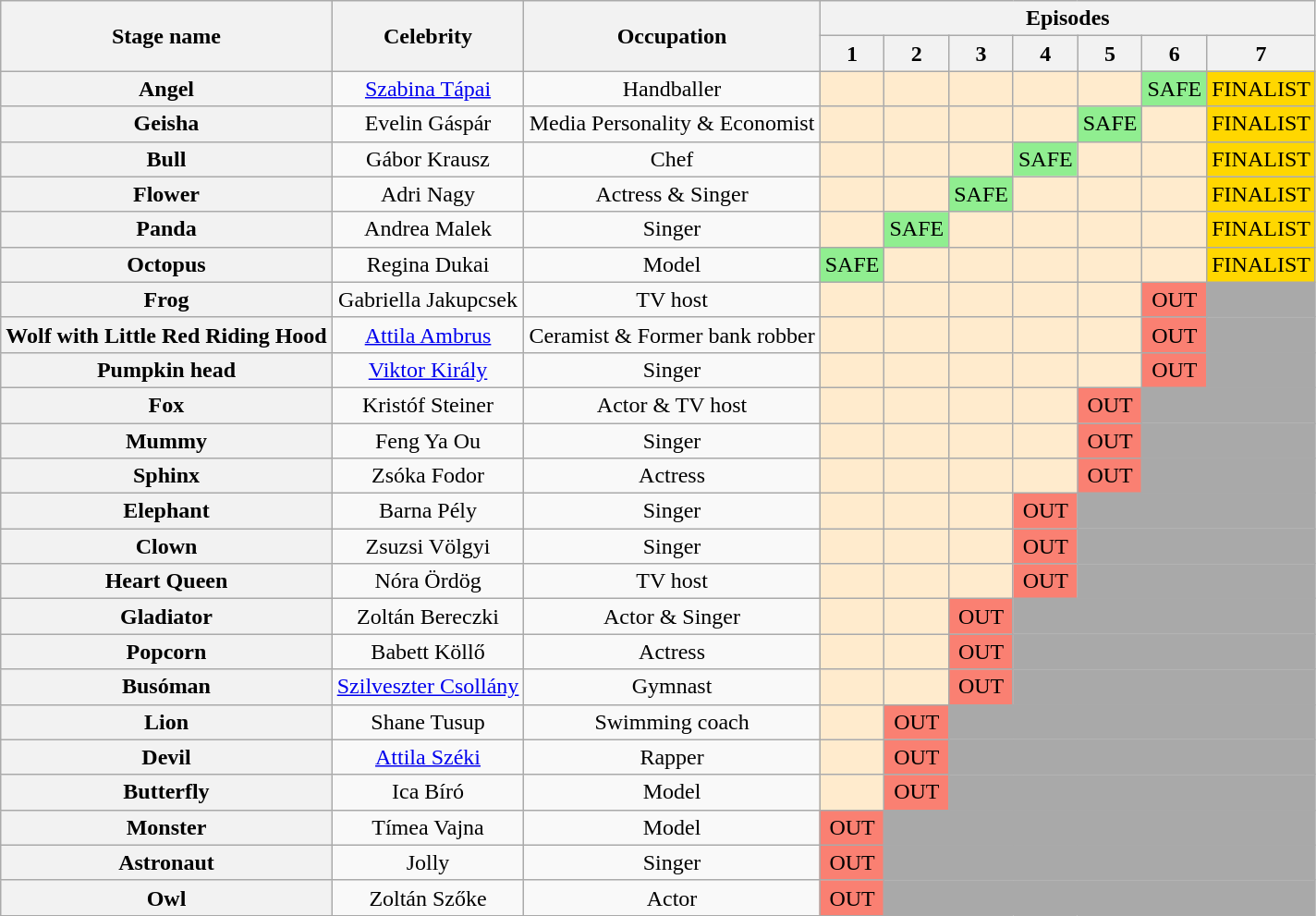<table class="wikitable" style="text-align:center; ">
<tr>
<th rowspan=2>Stage name</th>
<th rowspan=2>Celebrity</th>
<th rowspan=2>Occupation</th>
<th colspan="7">Episodes</th>
</tr>
<tr>
<th rowspan="1">1</th>
<th rowspan="1">2</th>
<th rowspan="1">3</th>
<th rowspan="1">4</th>
<th rowspan="1">5</th>
<th rowspan="1">6</th>
<th rowspan="1">7</th>
</tr>
<tr>
<th>Angel</th>
<td><a href='#'>Szabina Tápai</a></td>
<td>Handballer</td>
<td bgcolor="#FFEBCD"></td>
<td bgcolor="#FFEBCD"></td>
<td bgcolor="#FFEBCD"></td>
<td bgcolor="#FFEBCD"></td>
<td bgcolor="#FFEBCD"></td>
<td bgcolor="lightgreen">SAFE</td>
<td bgcolor="gold">FINALIST</td>
</tr>
<tr>
<th>Geisha</th>
<td>Evelin Gáspár</td>
<td>Media Personality & Economist</td>
<td bgcolor="#FFEBCD"></td>
<td bgcolor="#FFEBCD"></td>
<td bgcolor="#FFEBCD"></td>
<td bgcolor="#FFEBCD"></td>
<td bgcolor="lightgreen">SAFE</td>
<td bgcolor="#FFEBCD"></td>
<td bgcolor="gold">FINALIST</td>
</tr>
<tr>
<th>Bull</th>
<td>Gábor Krausz</td>
<td>Chef</td>
<td bgcolor="#FFEBCD"></td>
<td bgcolor="#FFEBCD"></td>
<td bgcolor="#FFEBCD"></td>
<td bgcolor="lightgreen">SAFE</td>
<td bgcolor="#FFEBCD"></td>
<td bgcolor="#FFEBCD"></td>
<td bgcolor="gold">FINALIST</td>
</tr>
<tr>
<th>Flower</th>
<td>Adri Nagy</td>
<td>Actress & Singer</td>
<td bgcolor="#FFEBCD"></td>
<td bgcolor="#FFEBCD"></td>
<td bgcolor="lightgreen">SAFE</td>
<td bgcolor="#FFEBCD"></td>
<td bgcolor="#FFEBCD"></td>
<td bgcolor="#FFEBCD"></td>
<td bgcolor="gold">FINALIST</td>
</tr>
<tr>
<th>Panda</th>
<td>Andrea Malek</td>
<td>Singer</td>
<td bgcolor="#FFEBCD"></td>
<td bgcolor="lightgreen">SAFE</td>
<td bgcolor="#FFEBCD"></td>
<td bgcolor="#FFEBCD"></td>
<td bgcolor="#FFEBCD"></td>
<td bgcolor="#FFEBCD"></td>
<td bgcolor="gold">FINALIST</td>
</tr>
<tr>
<th>Octopus</th>
<td>Regina Dukai</td>
<td>Model</td>
<td bgcolor="lightgreen">SAFE</td>
<td bgcolor="#FFEBCD"></td>
<td bgcolor="#FFEBCD"></td>
<td bgcolor="#FFEBCD"></td>
<td bgcolor="#FFEBCD"></td>
<td bgcolor="#FFEBCD"></td>
<td bgcolor="gold">FINALIST</td>
</tr>
<tr>
<th>Frog</th>
<td>Gabriella Jakupcsek</td>
<td>TV host</td>
<td bgcolor="#FFEBCD"></td>
<td bgcolor="#FFEBCD"></td>
<td bgcolor="#FFEBCD"></td>
<td bgcolor="#FFEBCD"></td>
<td bgcolor="#FFEBCD"></td>
<td bgcolor=salmon>OUT</td>
<td bgcolor=darkgrey colspan="2"></td>
</tr>
<tr>
<th>Wolf with Little Red Riding Hood</th>
<td><a href='#'>Attila Ambrus</a></td>
<td>Ceramist & Former bank robber</td>
<td bgcolor="#FFEBCD"></td>
<td bgcolor="#FFEBCD"></td>
<td bgcolor="#FFEBCD"></td>
<td bgcolor="#FFEBCD"></td>
<td bgcolor="#FFEBCD"></td>
<td bgcolor=salmon>OUT</td>
<td bgcolor=darkgrey colspan="2"></td>
</tr>
<tr>
<th>Pumpkin head</th>
<td><a href='#'>Viktor Király</a></td>
<td>Singer</td>
<td bgcolor="#FFEBCD"></td>
<td bgcolor="#FFEBCD"></td>
<td bgcolor="#FFEBCD"></td>
<td bgcolor="#FFEBCD"></td>
<td bgcolor="#FFEBCD"></td>
<td bgcolor=salmon>OUT</td>
<td bgcolor=darkgrey colspan="2"></td>
</tr>
<tr>
<th>Fox</th>
<td>Kristóf Steiner</td>
<td>Actor & TV host</td>
<td bgcolor="#FFEBCD"></td>
<td bgcolor="#FFEBCD"></td>
<td bgcolor="#FFEBCD"></td>
<td bgcolor="#FFEBCD"></td>
<td bgcolor=salmon>OUT</td>
<td bgcolor=darkgrey colspan="2"></td>
</tr>
<tr>
<th>Mummy</th>
<td>Feng Ya Ou</td>
<td>Singer</td>
<td bgcolor="#FFEBCD"></td>
<td bgcolor="#FFEBCD"></td>
<td bgcolor="#FFEBCD"></td>
<td bgcolor="#FFEBCD"></td>
<td bgcolor=salmon>OUT</td>
<td bgcolor=darkgrey colspan="2"></td>
</tr>
<tr>
<th>Sphinx</th>
<td>Zsóka Fodor</td>
<td>Actress</td>
<td bgcolor="#FFEBCD"></td>
<td bgcolor="#FFEBCD"></td>
<td bgcolor="#FFEBCD"></td>
<td bgcolor="#FFEBCD"></td>
<td bgcolor=salmon>OUT</td>
<td bgcolor=darkgrey colspan="2"></td>
</tr>
<tr>
<th>Elephant</th>
<td>Barna Pély</td>
<td>Singer</td>
<td bgcolor="#FFEBCD"></td>
<td bgcolor="#FFEBCD"></td>
<td bgcolor="#FFEBCD"></td>
<td bgcolor=salmon>OUT</td>
<td bgcolor=darkgrey colspan="3"></td>
</tr>
<tr>
<th>Clown</th>
<td>Zsuzsi Völgyi</td>
<td>Singer</td>
<td bgcolor="#FFEBCD"></td>
<td bgcolor="#FFEBCD"></td>
<td bgcolor="#FFEBCD"></td>
<td bgcolor=salmon>OUT</td>
<td bgcolor=darkgrey colspan="3"></td>
</tr>
<tr>
<th>Heart Queen</th>
<td>Nóra Ördög</td>
<td>TV host</td>
<td bgcolor="#FFEBCD"></td>
<td bgcolor="#FFEBCD"></td>
<td bgcolor="#FFEBCD"></td>
<td bgcolor=salmon>OUT</td>
<td bgcolor=darkgrey colspan="3"></td>
</tr>
<tr>
<th>Gladiator</th>
<td>Zoltán Bereczki</td>
<td>Actor & Singer</td>
<td bgcolor="#FFEBCD"></td>
<td bgcolor="#FFEBCD"></td>
<td bgcolor=salmon>OUT</td>
<td bgcolor=darkgrey colspan="4"></td>
</tr>
<tr>
<th>Popcorn</th>
<td>Babett Köllő</td>
<td>Actress</td>
<td bgcolor="#FFEBCD"></td>
<td bgcolor="#FFEBCD"></td>
<td bgcolor=salmon>OUT</td>
<td bgcolor=darkgrey colspan="4"></td>
</tr>
<tr>
<th>Busóman</th>
<td><a href='#'>Szilveszter Csollány</a></td>
<td>Gymnast</td>
<td bgcolor="#FFEBCD"></td>
<td bgcolor="#FFEBCD"></td>
<td bgcolor=salmon>OUT</td>
<td bgcolor=darkgrey colspan="5"></td>
</tr>
<tr>
<th>Lion</th>
<td>Shane Tusup</td>
<td>Swimming coach</td>
<td bgcolor="#FFEBCD"></td>
<td bgcolor=salmon>OUT</td>
<td bgcolor=darkgrey colspan="5"></td>
</tr>
<tr>
<th>Devil</th>
<td><a href='#'>Attila Széki</a></td>
<td>Rapper</td>
<td bgcolor="#FFEBCD"></td>
<td bgcolor=salmon>OUT</td>
<td bgcolor=darkgrey colspan="5"></td>
</tr>
<tr>
<th>Butterfly</th>
<td>Ica Bíró</td>
<td>Model</td>
<td bgcolor="#FFEBCD"></td>
<td bgcolor=salmon>OUT</td>
<td bgcolor=darkgrey colspan="5"></td>
</tr>
<tr>
<th>Monster</th>
<td>Tímea Vajna</td>
<td>Model</td>
<td bgcolor=salmon>OUT</td>
<td bgcolor=darkgrey colspan="6"></td>
</tr>
<tr>
<th>Astronaut</th>
<td>Jolly</td>
<td>Singer</td>
<td bgcolor=salmon>OUT</td>
<td bgcolor=darkgrey colspan="6"></td>
</tr>
<tr>
<th>Owl</th>
<td>Zoltán Szőke</td>
<td>Actor</td>
<td bgcolor=salmon>OUT</td>
<td bgcolor=darkgrey colspan="6"></td>
</tr>
</table>
